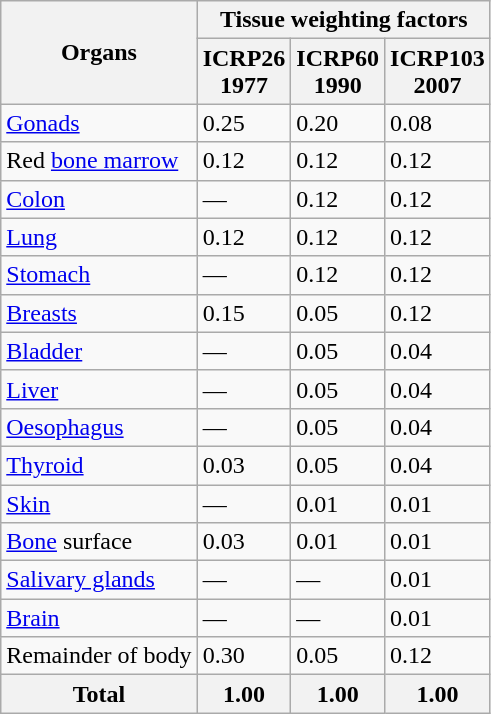<table class="wikitable">
<tr>
<th rowspan=2>Organs</th>
<th colspan=3>Tissue weighting factors</th>
</tr>
<tr>
<th>ICRP26<br>1977</th>
<th>ICRP60<br>1990</th>
<th>ICRP103<br>2007</th>
</tr>
<tr>
<td><a href='#'>Gonads</a></td>
<td>0.25</td>
<td>0.20</td>
<td>0.08</td>
</tr>
<tr>
<td>Red <a href='#'>bone marrow</a></td>
<td>0.12</td>
<td>0.12</td>
<td>0.12</td>
</tr>
<tr>
<td><a href='#'>Colon</a></td>
<td>—</td>
<td>0.12</td>
<td>0.12</td>
</tr>
<tr>
<td><a href='#'>Lung</a></td>
<td>0.12</td>
<td>0.12</td>
<td>0.12</td>
</tr>
<tr>
<td><a href='#'>Stomach</a></td>
<td>—</td>
<td>0.12</td>
<td>0.12</td>
</tr>
<tr>
<td><a href='#'>Breasts</a></td>
<td>0.15</td>
<td>0.05</td>
<td>0.12</td>
</tr>
<tr>
<td><a href='#'>Bladder</a></td>
<td>—</td>
<td>0.05</td>
<td>0.04</td>
</tr>
<tr>
<td><a href='#'>Liver</a></td>
<td>—</td>
<td>0.05</td>
<td>0.04</td>
</tr>
<tr>
<td><a href='#'>Oesophagus</a></td>
<td>—</td>
<td>0.05</td>
<td>0.04</td>
</tr>
<tr>
<td><a href='#'>Thyroid</a></td>
<td>0.03</td>
<td>0.05</td>
<td>0.04</td>
</tr>
<tr>
<td><a href='#'>Skin</a></td>
<td>—</td>
<td>0.01</td>
<td>0.01</td>
</tr>
<tr>
<td><a href='#'>Bone</a> surface</td>
<td>0.03</td>
<td>0.01</td>
<td>0.01</td>
</tr>
<tr>
<td><a href='#'>Salivary glands</a></td>
<td>—</td>
<td>—</td>
<td>0.01</td>
</tr>
<tr>
<td><a href='#'>Brain</a></td>
<td>—</td>
<td>—</td>
<td>0.01</td>
</tr>
<tr>
<td>Remainder of body</td>
<td>0.30</td>
<td>0.05</td>
<td>0.12</td>
</tr>
<tr>
<th>Total</th>
<th>1.00</th>
<th>1.00</th>
<th>1.00</th>
</tr>
</table>
